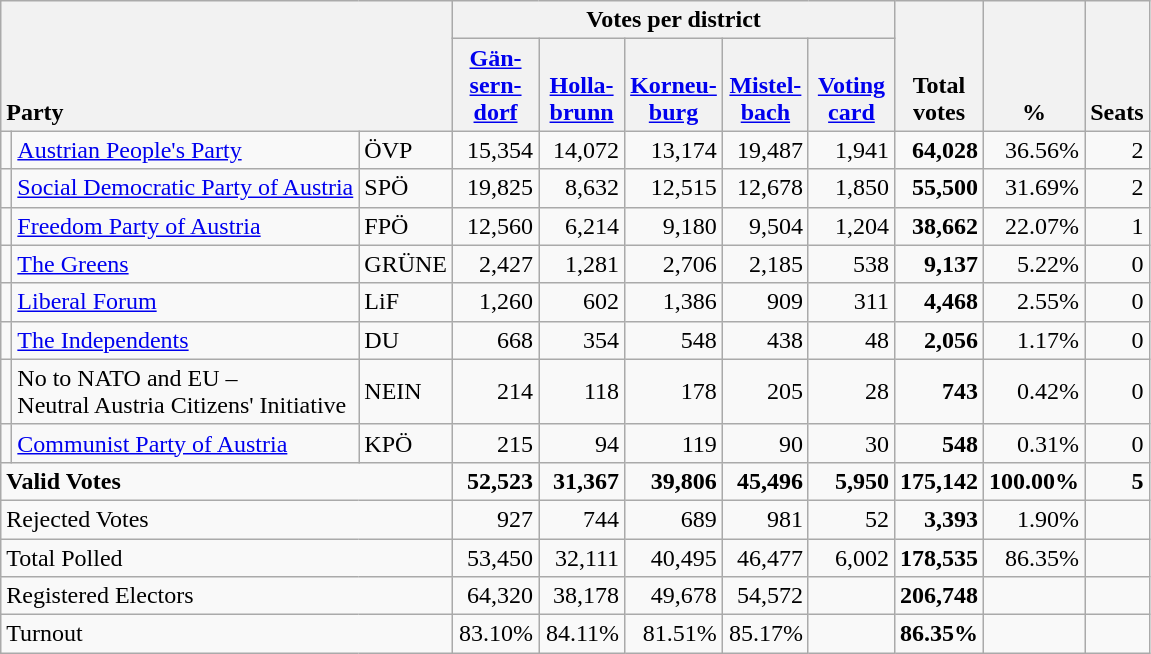<table class="wikitable" border="1" style="text-align:right;">
<tr>
<th style="text-align:left;" valign=bottom rowspan=2 colspan=3>Party</th>
<th colspan=5>Votes per district</th>
<th align=center valign=bottom rowspan=2 width="50">Total<br>votes</th>
<th align=center valign=bottom rowspan=2 width="50">%</th>
<th align=center valign=bottom rowspan=2>Seats</th>
</tr>
<tr>
<th align=center valign=bottom width="50"><a href='#'>Gän-<br>sern-<br>dorf</a></th>
<th align=center valign=bottom width="50"><a href='#'>Holla-<br>brunn</a></th>
<th align=center valign=bottom width="50"><a href='#'>Korneu-<br>burg</a></th>
<th align=center valign=bottom width="50"><a href='#'>Mistel-<br>bach</a></th>
<th align=center valign=bottom width="50"><a href='#'>Voting<br>card</a></th>
</tr>
<tr>
<td></td>
<td align=left><a href='#'>Austrian People's Party</a></td>
<td align=left>ÖVP</td>
<td>15,354</td>
<td>14,072</td>
<td>13,174</td>
<td>19,487</td>
<td>1,941</td>
<td><strong>64,028</strong></td>
<td>36.56%</td>
<td>2</td>
</tr>
<tr>
<td></td>
<td align=left style="white-space: nowrap;"><a href='#'>Social Democratic Party of Austria</a></td>
<td align=left>SPÖ</td>
<td>19,825</td>
<td>8,632</td>
<td>12,515</td>
<td>12,678</td>
<td>1,850</td>
<td><strong>55,500</strong></td>
<td>31.69%</td>
<td>2</td>
</tr>
<tr>
<td></td>
<td align=left><a href='#'>Freedom Party of Austria</a></td>
<td align=left>FPÖ</td>
<td>12,560</td>
<td>6,214</td>
<td>9,180</td>
<td>9,504</td>
<td>1,204</td>
<td><strong>38,662</strong></td>
<td>22.07%</td>
<td>1</td>
</tr>
<tr>
<td></td>
<td align=left><a href='#'>The Greens</a></td>
<td align=left>GRÜNE</td>
<td>2,427</td>
<td>1,281</td>
<td>2,706</td>
<td>2,185</td>
<td>538</td>
<td><strong>9,137</strong></td>
<td>5.22%</td>
<td>0</td>
</tr>
<tr>
<td></td>
<td align=left><a href='#'>Liberal Forum</a></td>
<td align=left>LiF</td>
<td>1,260</td>
<td>602</td>
<td>1,386</td>
<td>909</td>
<td>311</td>
<td><strong>4,468</strong></td>
<td>2.55%</td>
<td>0</td>
</tr>
<tr>
<td></td>
<td align=left><a href='#'>The Independents</a></td>
<td align=left>DU</td>
<td>668</td>
<td>354</td>
<td>548</td>
<td>438</td>
<td>48</td>
<td><strong>2,056</strong></td>
<td>1.17%</td>
<td>0</td>
</tr>
<tr>
<td></td>
<td align=left>No to NATO and EU –<br>Neutral Austria Citizens' Initiative</td>
<td align=left>NEIN</td>
<td>214</td>
<td>118</td>
<td>178</td>
<td>205</td>
<td>28</td>
<td><strong>743</strong></td>
<td>0.42%</td>
<td>0</td>
</tr>
<tr>
<td></td>
<td align=left><a href='#'>Communist Party of Austria</a></td>
<td align=left>KPÖ</td>
<td>215</td>
<td>94</td>
<td>119</td>
<td>90</td>
<td>30</td>
<td><strong>548</strong></td>
<td>0.31%</td>
<td>0</td>
</tr>
<tr style="font-weight:bold">
<td align=left colspan=3>Valid Votes</td>
<td>52,523</td>
<td>31,367</td>
<td>39,806</td>
<td>45,496</td>
<td>5,950</td>
<td>175,142</td>
<td>100.00%</td>
<td>5</td>
</tr>
<tr>
<td align=left colspan=3>Rejected Votes</td>
<td>927</td>
<td>744</td>
<td>689</td>
<td>981</td>
<td>52</td>
<td><strong>3,393</strong></td>
<td>1.90%</td>
<td></td>
</tr>
<tr>
<td align=left colspan=3>Total Polled</td>
<td>53,450</td>
<td>32,111</td>
<td>40,495</td>
<td>46,477</td>
<td>6,002</td>
<td><strong>178,535</strong></td>
<td>86.35%</td>
<td></td>
</tr>
<tr>
<td align=left colspan=3>Registered Electors</td>
<td>64,320</td>
<td>38,178</td>
<td>49,678</td>
<td>54,572</td>
<td></td>
<td><strong>206,748</strong></td>
<td></td>
<td></td>
</tr>
<tr>
<td align=left colspan=3>Turnout</td>
<td>83.10%</td>
<td>84.11%</td>
<td>81.51%</td>
<td>85.17%</td>
<td></td>
<td><strong>86.35%</strong></td>
<td></td>
<td></td>
</tr>
</table>
